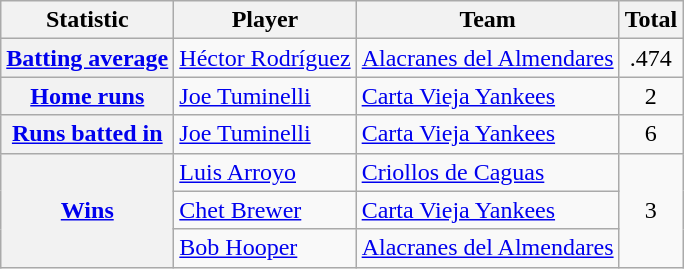<table class="wikitable plainrowheaders">
<tr>
<th scope="col">Statistic</th>
<th scope="col">Player</th>
<th scope="col">Team</th>
<th scope="col">Total</th>
</tr>
<tr>
<th scope="row"><strong><a href='#'>Batting average</a></strong></th>
<td> <a href='#'>Héctor Rodríguez</a></td>
<td> <a href='#'>Alacranes del Almendares</a></td>
<td align=center>.474</td>
</tr>
<tr>
<th scope="row"><strong><a href='#'>Home runs</a></strong></th>
<td> <a href='#'>Joe Tuminelli</a></td>
<td> <a href='#'>Carta Vieja Yankees</a></td>
<td align=center>2</td>
</tr>
<tr>
<th scope="row"><strong><a href='#'>Runs batted in</a></strong></th>
<td> <a href='#'>Joe Tuminelli</a></td>
<td> <a href='#'>Carta Vieja Yankees</a></td>
<td align=center>6</td>
</tr>
<tr>
<th scope="row" rowspan=3><strong><a href='#'>Wins</a></strong></th>
<td> <a href='#'>Luis Arroyo</a></td>
<td> <a href='#'>Criollos de Caguas</a></td>
<td align=center rowspan=3>3</td>
</tr>
<tr>
<td> <a href='#'>Chet Brewer</a></td>
<td> <a href='#'>Carta Vieja Yankees</a></td>
</tr>
<tr>
<td> <a href='#'>Bob Hooper</a></td>
<td> <a href='#'>Alacranes del Almendares</a></td>
</tr>
</table>
